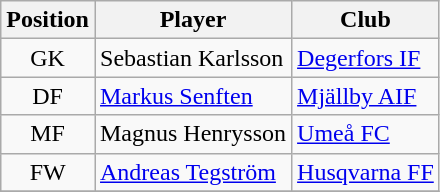<table class="wikitable" style="text-align:center">
<tr>
<th>Position</th>
<th>Player</th>
<th>Club</th>
</tr>
<tr>
<td>GK</td>
<td align="left"> Sebastian Karlsson</td>
<td align="left"><a href='#'>Degerfors IF</a></td>
</tr>
<tr>
<td>DF</td>
<td align="left"> <a href='#'>Markus Senften</a></td>
<td align="left"><a href='#'>Mjällby AIF</a></td>
</tr>
<tr>
<td>MF</td>
<td align="left"> Magnus Henrysson</td>
<td align="left"><a href='#'>Umeå FC</a></td>
</tr>
<tr>
<td>FW</td>
<td align="left"> <a href='#'>Andreas Tegström</a></td>
<td align="left"><a href='#'>Husqvarna FF</a></td>
</tr>
<tr>
</tr>
</table>
